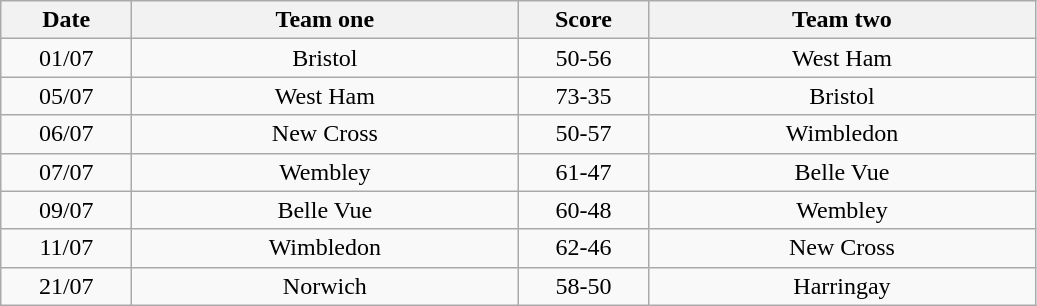<table class="wikitable" style="text-align: center">
<tr>
<th width=80>Date</th>
<th width=250>Team one</th>
<th width=80>Score</th>
<th width=250>Team two</th>
</tr>
<tr>
<td>01/07</td>
<td>Bristol</td>
<td>50-56</td>
<td>West Ham</td>
</tr>
<tr>
<td>05/07</td>
<td>West Ham</td>
<td>73-35</td>
<td>Bristol</td>
</tr>
<tr>
<td>06/07</td>
<td>New Cross</td>
<td>50-57</td>
<td>Wimbledon</td>
</tr>
<tr>
<td>07/07</td>
<td>Wembley</td>
<td>61-47</td>
<td>Belle Vue</td>
</tr>
<tr>
<td>09/07</td>
<td>Belle Vue</td>
<td>60-48</td>
<td>Wembley</td>
</tr>
<tr>
<td>11/07</td>
<td>Wimbledon</td>
<td>62-46</td>
<td>New Cross</td>
</tr>
<tr>
<td>21/07</td>
<td>Norwich</td>
<td>58-50</td>
<td>Harringay</td>
</tr>
</table>
